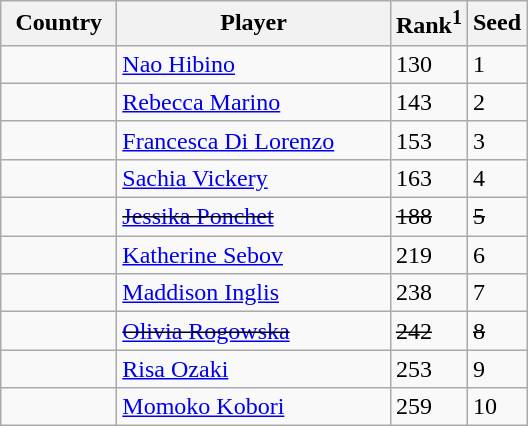<table class="sortable wikitable">
<tr>
<th width="70">Country</th>
<th width="175">Player</th>
<th>Rank<sup>1</sup></th>
<th>Seed</th>
</tr>
<tr>
<td></td>
<td><a href='#'>Nao Hibino</a></td>
<td>130</td>
<td>1</td>
</tr>
<tr>
<td></td>
<td><a href='#'>Rebecca Marino</a></td>
<td>143</td>
<td>2</td>
</tr>
<tr>
<td></td>
<td><a href='#'>Francesca Di Lorenzo</a></td>
<td>153</td>
<td>3</td>
</tr>
<tr>
<td></td>
<td><a href='#'>Sachia Vickery</a></td>
<td>163</td>
<td>4</td>
</tr>
<tr>
<td><s></s></td>
<td><s><a href='#'>Jessika Ponchet</a></s></td>
<td><s>188</s></td>
<td><s>5</s></td>
</tr>
<tr>
<td></td>
<td><a href='#'>Katherine Sebov</a></td>
<td>219</td>
<td>6</td>
</tr>
<tr>
<td></td>
<td><a href='#'>Maddison Inglis</a></td>
<td>238</td>
<td>7</td>
</tr>
<tr>
<td><s></s></td>
<td><s><a href='#'>Olivia Rogowska</a></s></td>
<td><s>242</s></td>
<td><s>8</s></td>
</tr>
<tr>
<td></td>
<td><a href='#'>Risa Ozaki</a></td>
<td>253</td>
<td>9</td>
</tr>
<tr>
<td></td>
<td><a href='#'>Momoko Kobori</a></td>
<td>259</td>
<td>10</td>
</tr>
</table>
